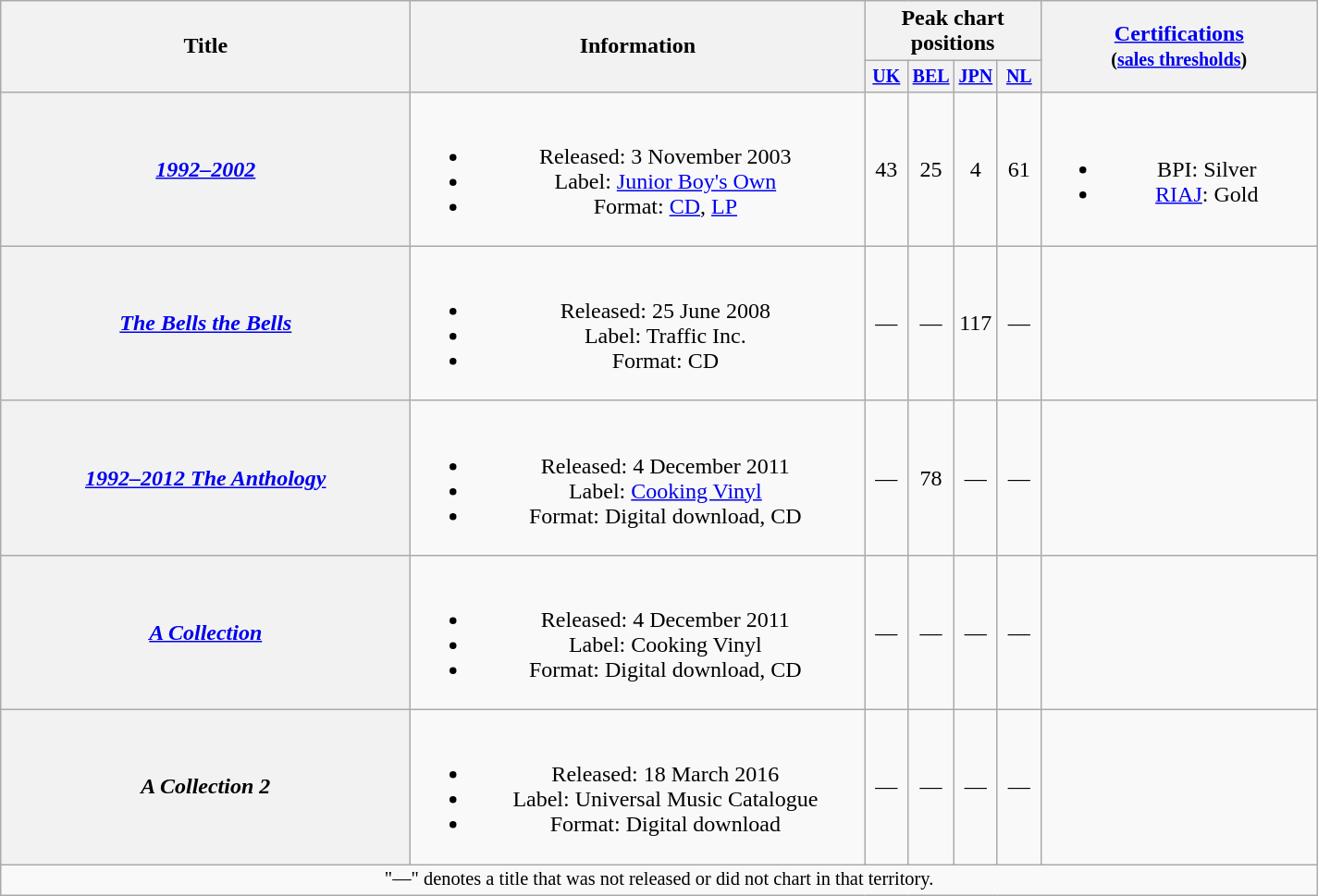<table class="wikitable plainrowheaders" style="text-align:center;">
<tr>
<th scope="col" style="width:18em;" rowspan="2">Title</th>
<th scope="col" style="width:20em;" rowspan="2">Information</th>
<th colspan="4">Peak chart positions</th>
<th rowspan="2" style="width:12em;"><a href='#'>Certifications</a><br><small>(<a href='#'>sales thresholds</a>)</small></th>
</tr>
<tr style=font-size:smaller;>
<th width="25"><a href='#'>UK</a><br></th>
<th width="25"><a href='#'>BEL</a><br></th>
<th width="25"><a href='#'>JPN</a></th>
<th width="25"><a href='#'>NL</a><br></th>
</tr>
<tr>
<th scope="row"><em><a href='#'>1992–2002</a></em></th>
<td><br><ul><li>Released: 3 November 2003</li><li>Label: <a href='#'>Junior Boy's Own</a></li><li>Format: <a href='#'>CD</a>, <a href='#'>LP</a></li></ul></td>
<td>43</td>
<td>25</td>
<td>4</td>
<td>61</td>
<td><br><ul><li>BPI: Silver</li><li><a href='#'>RIAJ</a>: Gold</li></ul></td>
</tr>
<tr>
<th scope="row"><em><a href='#'>The Bells the Bells</a></em></th>
<td><br><ul><li>Released: 25 June 2008</li><li>Label: Traffic Inc.</li><li>Format: CD</li></ul></td>
<td>—</td>
<td>—</td>
<td>117</td>
<td>—</td>
<td></td>
</tr>
<tr>
<th scope="row"><em><a href='#'>1992–2012 The Anthology</a></em></th>
<td><br><ul><li>Released: 4 December 2011</li><li>Label: <a href='#'>Cooking Vinyl</a></li><li>Format: Digital download, CD</li></ul></td>
<td>—</td>
<td>78</td>
<td>—</td>
<td>—</td>
<td></td>
</tr>
<tr>
<th scope="row"><em><a href='#'>A Collection</a></em></th>
<td><br><ul><li>Released: 4 December 2011</li><li>Label: Cooking Vinyl</li><li>Format: Digital download, CD</li></ul></td>
<td>—</td>
<td>—</td>
<td>—</td>
<td>—</td>
<td></td>
</tr>
<tr>
<th scope="row"><em>A Collection 2</em></th>
<td><br><ul><li>Released: 18 March 2016</li><li>Label: Universal Music Catalogue</li><li>Format: Digital download</li></ul></td>
<td>—</td>
<td>—</td>
<td>—</td>
<td>—</td>
<td></td>
</tr>
<tr>
<td colspan="15" style="font-size: 85%">"—" denotes a title that was not released or did not chart in that territory.</td>
</tr>
</table>
